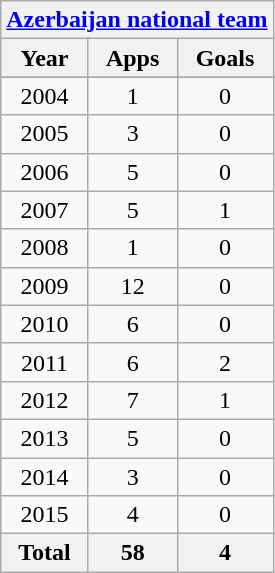<table class="wikitable" style="text-align:center">
<tr>
<th colspan=3><a href='#'>Azerbaijan national team</a></th>
</tr>
<tr>
<th>Year</th>
<th>Apps</th>
<th>Goals</th>
</tr>
<tr>
</tr>
<tr>
<td>2004</td>
<td>1</td>
<td>0</td>
</tr>
<tr>
<td>2005</td>
<td>3</td>
<td>0</td>
</tr>
<tr>
<td>2006</td>
<td>5</td>
<td>0</td>
</tr>
<tr>
<td>2007</td>
<td>5</td>
<td>1</td>
</tr>
<tr>
<td>2008</td>
<td>1</td>
<td>0</td>
</tr>
<tr>
<td>2009</td>
<td>12</td>
<td>0</td>
</tr>
<tr>
<td>2010</td>
<td>6</td>
<td>0</td>
</tr>
<tr>
<td>2011</td>
<td>6</td>
<td>2</td>
</tr>
<tr>
<td>2012</td>
<td>7</td>
<td>1</td>
</tr>
<tr>
<td>2013</td>
<td>5</td>
<td>0</td>
</tr>
<tr>
<td>2014</td>
<td>3</td>
<td>0</td>
</tr>
<tr>
<td>2015</td>
<td>4</td>
<td>0</td>
</tr>
<tr>
<th>Total</th>
<th>58</th>
<th>4</th>
</tr>
</table>
